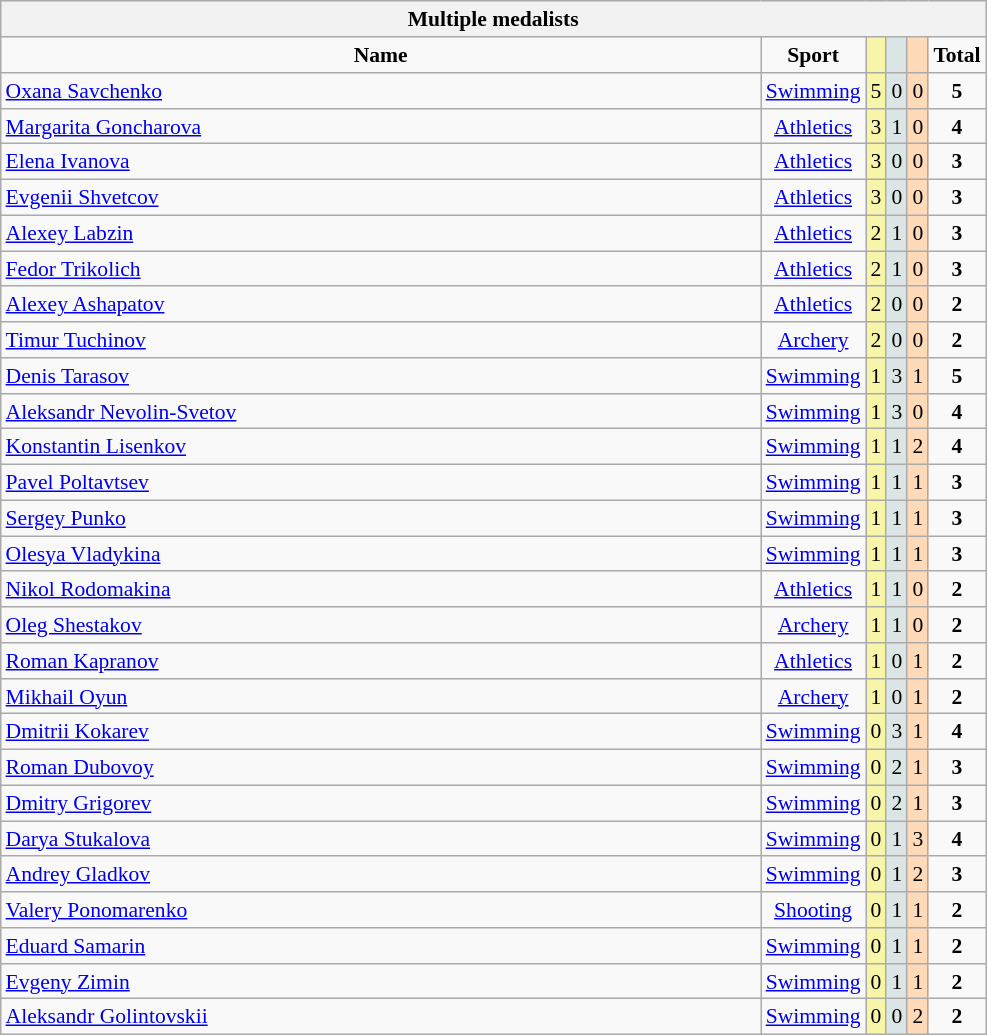<table class=wikitable style="font-size:90%; float:right">
<tr bgcolor=efefef>
<th colspan=6>Multiple medalists</th>
</tr>
<tr style="text-align:center">
<td width=500><strong>Name</strong></td>
<td><strong>Sport</strong></td>
<td bgcolor=#f7f6a8></td>
<td bgcolor=#dce5e5></td>
<td bgcolor=#ffdab9></td>
<td><strong>Total</strong></td>
</tr>
<tr style="text-align:center">
<td align=left><a href='#'>Oxana Savchenko</a></td>
<td><a href='#'>Swimming</a></td>
<td bgcolor=F7F6A8>5</td>
<td bgcolor=DCE5E5>0</td>
<td bgcolor=FFDAB9>0</td>
<td><strong>5</strong></td>
</tr>
<tr style="text-align:center">
<td align=left><a href='#'>Margarita Goncharova</a></td>
<td><a href='#'>Athletics</a></td>
<td bgcolor=F7F6A8>3</td>
<td bgcolor=DCE5E5>1</td>
<td bgcolor=FFDAB9>0</td>
<td><strong>4</strong></td>
</tr>
<tr style="text-align:center">
<td align=left><a href='#'>Elena Ivanova</a></td>
<td><a href='#'>Athletics</a></td>
<td bgcolor=F7F6A8>3</td>
<td bgcolor=DCE5E5>0</td>
<td bgcolor=FFDAB9>0</td>
<td><strong>3</strong></td>
</tr>
<tr style="text-align:center">
<td align=left><a href='#'>Evgenii Shvetcov</a></td>
<td><a href='#'>Athletics</a></td>
<td bgcolor=F7F6A8>3</td>
<td bgcolor=DCE5E5>0</td>
<td bgcolor=FFDAB9>0</td>
<td><strong>3</strong></td>
</tr>
<tr style="text-align:center">
<td align=left><a href='#'>Alexey Labzin</a></td>
<td><a href='#'>Athletics</a></td>
<td bgcolor=F7F6A8>2</td>
<td bgcolor=DCE5E5>1</td>
<td bgcolor=FFDAB9>0</td>
<td><strong>3</strong></td>
</tr>
<tr style="text-align:center">
<td align=left><a href='#'>Fedor Trikolich</a></td>
<td><a href='#'>Athletics</a></td>
<td bgcolor=F7F6A8>2</td>
<td bgcolor=DCE5E5>1</td>
<td bgcolor=FFDAB9>0</td>
<td><strong>3</strong></td>
</tr>
<tr style="text-align:center">
<td align=left><a href='#'>Alexey Ashapatov</a></td>
<td><a href='#'>Athletics</a></td>
<td bgcolor=F7F6A8>2</td>
<td bgcolor=DCE5E5>0</td>
<td bgcolor=FFDAB9>0</td>
<td><strong>2</strong></td>
</tr>
<tr style="text-align:center">
<td align=left><a href='#'>Timur Tuchinov</a></td>
<td><a href='#'>Archery</a></td>
<td bgcolor=F7F6A8>2</td>
<td bgcolor=DCE5E5>0</td>
<td bgcolor=FFDAB9>0</td>
<td><strong>2</strong></td>
</tr>
<tr style="text-align:center">
<td align=left><a href='#'>Denis Tarasov</a></td>
<td><a href='#'>Swimming</a></td>
<td bgcolor=F7F6A8>1</td>
<td bgcolor=DCE5E5>3</td>
<td bgcolor=FFDAB9>1</td>
<td><strong>5</strong></td>
</tr>
<tr style="text-align:center">
<td align=left><a href='#'>Aleksandr Nevolin-Svetov</a></td>
<td><a href='#'>Swimming</a></td>
<td bgcolor=F7F6A8>1</td>
<td bgcolor=DCE5E5>3</td>
<td bgcolor=FFDAB9>0</td>
<td><strong>4</strong></td>
</tr>
<tr style="text-align:center">
<td align=left><a href='#'>Konstantin Lisenkov</a></td>
<td><a href='#'>Swimming</a></td>
<td bgcolor=F7F6A8>1</td>
<td bgcolor=DCE5E5>1</td>
<td bgcolor=FFDAB9>2</td>
<td><strong>4</strong></td>
</tr>
<tr style="text-align:center">
<td align=left><a href='#'>Pavel Poltavtsev</a></td>
<td><a href='#'>Swimming</a></td>
<td bgcolor=F7F6A8>1</td>
<td bgcolor=DCE5E5>1</td>
<td bgcolor=FFDAB9>1</td>
<td><strong>3</strong></td>
</tr>
<tr style="text-align:center">
<td align=left><a href='#'>Sergey Punko</a></td>
<td><a href='#'>Swimming</a></td>
<td bgcolor=F7F6A8>1</td>
<td bgcolor=DCE5E5>1</td>
<td bgcolor=FFDAB9>1</td>
<td><strong>3</strong></td>
</tr>
<tr style="text-align:center">
<td align=left><a href='#'>Olesya Vladykina</a></td>
<td><a href='#'>Swimming</a></td>
<td bgcolor=F7F6A8>1</td>
<td bgcolor=DCE5E5>1</td>
<td bgcolor=FFDAB9>1</td>
<td><strong>3</strong></td>
</tr>
<tr style="text-align:center">
<td align=left><a href='#'>Nikol Rodomakina</a></td>
<td><a href='#'>Athletics</a></td>
<td bgcolor=F7F6A8>1</td>
<td bgcolor=DCE5E5>1</td>
<td bgcolor=FFDAB9>0</td>
<td><strong>2</strong></td>
</tr>
<tr style="text-align:center">
<td align=left><a href='#'>Oleg Shestakov</a></td>
<td><a href='#'>Archery</a></td>
<td bgcolor=F7F6A8>1</td>
<td bgcolor=DCE5E5>1</td>
<td bgcolor=FFDAB9>0</td>
<td><strong>2</strong></td>
</tr>
<tr style="text-align:center">
<td align=left><a href='#'>Roman Kapranov</a></td>
<td><a href='#'>Athletics</a></td>
<td bgcolor=F7F6A8>1</td>
<td bgcolor=DCE5E5>0</td>
<td bgcolor=FFDAB9>1</td>
<td><strong>2</strong></td>
</tr>
<tr style="text-align:center">
<td align=left><a href='#'>Mikhail Oyun</a></td>
<td><a href='#'>Archery</a></td>
<td bgcolor=F7F6A8>1</td>
<td bgcolor=DCE5E5>0</td>
<td bgcolor=FFDAB9>1</td>
<td><strong>2</strong></td>
</tr>
<tr style="text-align:center">
<td align=left><a href='#'>Dmitrii Kokarev</a></td>
<td><a href='#'>Swimming</a></td>
<td bgcolor=F7F6A8>0</td>
<td bgcolor=DCE5E5>3</td>
<td bgcolor=FFDAB9>1</td>
<td><strong>4</strong></td>
</tr>
<tr style="text-align:center">
<td align=left><a href='#'>Roman Dubovoy</a></td>
<td><a href='#'>Swimming</a></td>
<td bgcolor=F7F6A8>0</td>
<td bgcolor=DCE5E5>2</td>
<td bgcolor=FFDAB9>1</td>
<td><strong>3</strong></td>
</tr>
<tr style="text-align:center">
<td align=left><a href='#'>Dmitry Grigorev</a></td>
<td><a href='#'>Swimming</a></td>
<td bgcolor=F7F6A8>0</td>
<td bgcolor=DCE5E5>2</td>
<td bgcolor=FFDAB9>1</td>
<td><strong>3</strong></td>
</tr>
<tr style="text-align:center">
<td align=left><a href='#'>Darya Stukalova</a></td>
<td><a href='#'>Swimming</a></td>
<td bgcolor=F7F6A8>0</td>
<td bgcolor=DCE5E5>1</td>
<td bgcolor=FFDAB9>3</td>
<td><strong>4</strong></td>
</tr>
<tr style="text-align:center">
<td align=left><a href='#'>Andrey Gladkov</a></td>
<td><a href='#'>Swimming</a></td>
<td bgcolor=F7F6A8>0</td>
<td bgcolor=DCE5E5>1</td>
<td bgcolor=FFDAB9>2</td>
<td><strong>3</strong></td>
</tr>
<tr style="text-align:center">
<td align=left><a href='#'>Valery Ponomarenko</a></td>
<td><a href='#'>Shooting</a></td>
<td bgcolor=F7F6A8>0</td>
<td bgcolor=DCE5E5>1</td>
<td bgcolor=FFDAB9>1</td>
<td><strong>2</strong></td>
</tr>
<tr style="text-align:center">
<td align=left><a href='#'>Eduard Samarin</a></td>
<td><a href='#'>Swimming</a></td>
<td bgcolor=F7F6A8>0</td>
<td bgcolor=DCE5E5>1</td>
<td bgcolor=FFDAB9>1</td>
<td><strong>2</strong></td>
</tr>
<tr style="text-align:center">
<td align=left><a href='#'>Evgeny Zimin</a></td>
<td><a href='#'>Swimming</a></td>
<td bgcolor=F7F6A8>0</td>
<td bgcolor=DCE5E5>1</td>
<td bgcolor=FFDAB9>1</td>
<td><strong>2</strong></td>
</tr>
<tr style="text-align:center">
<td align=left><a href='#'>Aleksandr Golintovskii</a></td>
<td><a href='#'>Swimming</a></td>
<td bgcolor=F7F6A8>0</td>
<td bgcolor=DCE5E5>0</td>
<td bgcolor=FFDAB9>2</td>
<td><strong>2</strong></td>
</tr>
</table>
